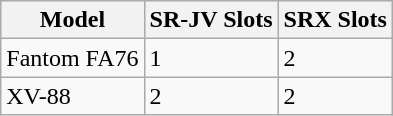<table class="wikitable sortable">
<tr>
<th>Model</th>
<th>SR-JV Slots</th>
<th>SRX Slots</th>
</tr>
<tr>
<td>Fantom FA76</td>
<td>1</td>
<td>2</td>
</tr>
<tr>
<td>XV-88</td>
<td>2</td>
<td>2</td>
</tr>
</table>
